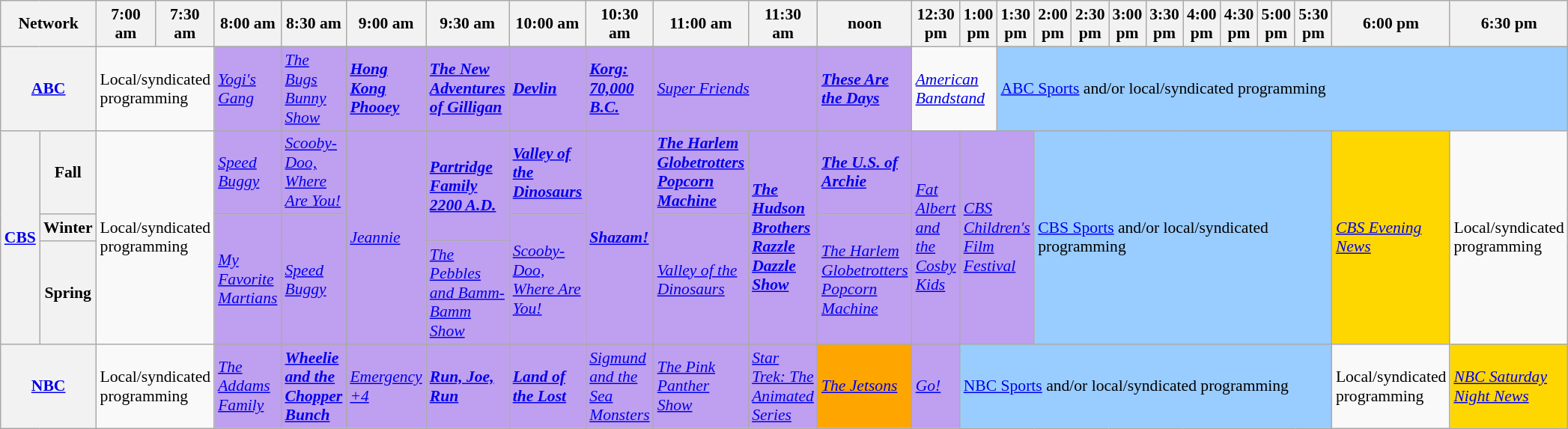<table class=wikitable style="font-size:90%">
<tr>
<th width="1.5%" bgcolor="#C0C0C0" colspan="2">Network</th>
<th width="4%" bgcolor="#C0C0C0">7:00 am</th>
<th width="4%" bgcolor="#C0C0C0">7:30 am</th>
<th width="4%" bgcolor="#C0C0C0">8:00 am</th>
<th width="4%" bgcolor="#C0C0C0">8:30 am</th>
<th width="4%" bgcolor="#C0C0C0">9:00 am</th>
<th width="4%" bgcolor="#C0C0C0">9:30 am</th>
<th width="4%" bgcolor="#C0C0C0">10:00 am</th>
<th width="4%" bgcolor="#C0C0C0">10:30 am</th>
<th width="4%" bgcolor="#C0C0C0">11:00 am</th>
<th width="4%" bgcolor="#C0C0C0">11:30 am</th>
<th width="4%" bgcolor="#C0C0C0">noon</th>
<th width="4%" bgcolor="#C0C0C0">12:30 pm</th>
<th width="4%" bgcolor="#C0C0C0">1:00 pm</th>
<th width="4%" bgcolor="#C0C0C0">1:30 pm</th>
<th width="4%" bgcolor="#C0C0C0">2:00 pm</th>
<th width="4%" bgcolor="#C0C0C0">2:30 pm</th>
<th width="4%" bgcolor="#C0C0C0">3:00 pm</th>
<th width="4%" bgcolor="#C0C0C0">3:30 pm</th>
<th width="4%" bgcolor="#C0C0C0">4:00 pm</th>
<th width="4%" bgcolor="#C0C0C0">4:30 pm</th>
<th width="4%" bgcolor="#C0C0C0">5:00 pm</th>
<th width="4%" bgcolor="#C0C0C0">5:30 pm</th>
<th width="4%" bgcolor="#C0C0C0">6:00 pm</th>
<th width="4%" bgcolor="#C0C0C0">6:30 pm</th>
</tr>
<tr>
<th colspan="2" bgcolor="#C0C0C0"><a href='#'>ABC</a></th>
<td colspan="2">Local/syndicated programming</td>
<td bgcolor="bf9fef"><em><a href='#'>Yogi's Gang</a></em> </td>
<td bgcolor="bf9fef"><em><a href='#'>The Bugs Bunny Show</a></em></td>
<td bgcolor="bf9fef"><strong><em><a href='#'>Hong Kong Phooey</a></em></strong></td>
<td bgcolor="bf9fef"><strong><em><a href='#'>The New Adventures of Gilligan</a></em></strong></td>
<td bgcolor="bf9fef"><strong><em><a href='#'>Devlin</a></em></strong></td>
<td bgcolor="bf9fef"><strong><em><a href='#'>Korg: 70,000 B.C.</a></em></strong></td>
<td colspan="2" bgcolor="bf9fef"><em><a href='#'>Super Friends</a></em> </td>
<td bgcolor="bf9fef"><strong><em><a href='#'>These Are the Days</a></em></strong></td>
<td colspan="2"><em><a href='#'>American Bandstand</a></em></td>
<td colspan="11" bgcolor="99ccff"><a href='#'>ABC Sports</a> and/or local/syndicated programming</td>
</tr>
<tr>
<th rowspan="3" bgcolor="#C0C0C0"><a href='#'>CBS</a></th>
<th>Fall</th>
<td colspan="2" rowspan="3">Local/syndicated programming</td>
<td bgcolor="bf9fef"><em><a href='#'>Speed Buggy</a></em> </td>
<td bgcolor="bf9fef"><em><a href='#'>Scooby-Doo, Where Are You!</a></em> </td>
<td rowspan="3" bgcolor="bf9fef"><em><a href='#'>Jeannie</a></em> </td>
<td rowspan="2" bgcolor="bf9fef"><strong><em><a href='#'>Partridge Family 2200 A.D.</a></em></strong></td>
<td bgcolor="bf9fef"><strong><em><a href='#'>Valley of the Dinosaurs</a></em></strong></td>
<td rowspan="3" bgcolor="bf9fef"><strong><em><a href='#'>Shazam!</a></em></strong></td>
<td bgcolor="bf9fef"><strong><em><a href='#'>The Harlem Globetrotters Popcorn Machine</a></em></strong></td>
<td rowspan="3" bgcolor="bf9fef"><strong><em><a href='#'>The Hudson Brothers Razzle Dazzle Show</a></em></strong></td>
<td bgcolor="bf9fef"><strong><em><a href='#'>The U.S. of Archie</a></em></strong></td>
<td rowspan="3" bgcolor="bf9fef"><em><a href='#'>Fat Albert and the Cosby Kids</a></em> </td>
<td colspan="2" rowspan="3" bgcolor="bf9fef"><em><a href='#'>CBS Children's Film Festival</a></em></td>
<td colspan="8" rowspan="3" bgcolor="99ccff"><a href='#'>CBS Sports</a> and/or local/syndicated programming</td>
<td rowspan="3" bgcolor="gold"><em><a href='#'>CBS Evening News</a></em></td>
<td rowspan="3">Local/syndicated programming</td>
</tr>
<tr>
<th>Winter</th>
<td rowspan="2" bgcolor="bf9fef"><em><a href='#'>My Favorite Martians</a></em> </td>
<td rowspan="2" bgcolor="bf9fef"><em><a href='#'>Speed Buggy</a></em> </td>
<td rowspan="2" bgcolor="bf9fef"><em><a href='#'>Scooby-Doo, Where Are You!</a></em> </td>
<td rowspan="2" bgcolor="bf9fef"><em><a href='#'>Valley of the Dinosaurs</a></em></td>
<td rowspan="2" bgcolor="bf9fef"><em><a href='#'>The Harlem Globetrotters Popcorn Machine</a></em></td>
</tr>
<tr>
<th>Spring</th>
<td bgcolor="bf9fef"><em><a href='#'>The Pebbles and Bamm-Bamm Show</a></em> </td>
</tr>
<tr>
<th colspan="2" bgcolor="#C0C0C0"><a href='#'>NBC</a></th>
<td colspan="2">Local/syndicated programming</td>
<td bgcolor="bf9fef"><em><a href='#'>The Addams Family</a></em> </td>
<td bgcolor="bf9fef"><strong><em><a href='#'>Wheelie and the Chopper Bunch</a></em></strong></td>
<td bgcolor="bf9fef"><em><a href='#'>Emergency +4</a></em></td>
<td bgcolor="bf9fef"><strong><em><a href='#'>Run, Joe, Run</a></em></strong></td>
<td bgcolor="bf9fef"><strong><em><a href='#'>Land of the Lost</a></em></strong></td>
<td bgcolor="bf9fef"><em><a href='#'>Sigmund and the Sea Monsters</a></em></td>
<td bgcolor="bf9fef"><em><a href='#'>The Pink Panther Show</a></em></td>
<td bgcolor="bf9fef"><em><a href='#'>Star Trek: The Animated Series</a></em></td>
<td bgcolor="orange"><em><a href='#'>The Jetsons</a></em> </td>
<td bgcolor="bf9fef"><em><a href='#'>Go!</a></em></td>
<td colspan="10" bgcolor="99ccff"><a href='#'>NBC Sports</a> and/or local/syndicated programming</td>
<td>Local/syndicated programming</td>
<td bgcolor="gold"><em><a href='#'>NBC Saturday Night News</a></em></td>
</tr>
</table>
